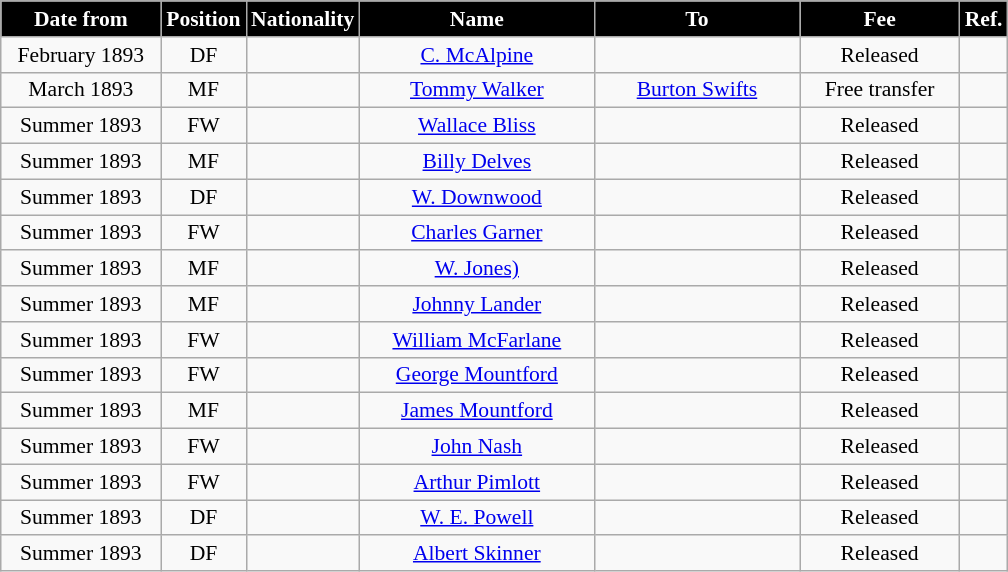<table class="wikitable" style="text-align:center; font-size:90%; ">
<tr>
<th style="background:#000000; color:white; width:100px;">Date from</th>
<th style="background:#000000; color:white; width:50px;">Position</th>
<th style="background:#000000; color:white; width:50px;">Nationality</th>
<th style="background:#000000; color:white; width:150px;">Name</th>
<th style="background:#000000; color:white; width:130px;">To</th>
<th style="background:#000000; color:white; width:100px;">Fee</th>
<th style="background:#000000; color:white; width:25px;">Ref.</th>
</tr>
<tr>
<td>February 1893</td>
<td>DF</td>
<td></td>
<td><a href='#'>C. McAlpine</a></td>
<td></td>
<td>Released</td>
<td></td>
</tr>
<tr>
<td>March 1893</td>
<td>MF</td>
<td></td>
<td><a href='#'>Tommy Walker</a></td>
<td><a href='#'>Burton Swifts</a></td>
<td>Free transfer</td>
<td></td>
</tr>
<tr>
<td>Summer 1893</td>
<td>FW</td>
<td></td>
<td><a href='#'>Wallace Bliss</a></td>
<td></td>
<td>Released</td>
<td></td>
</tr>
<tr>
<td>Summer 1893</td>
<td>MF</td>
<td></td>
<td><a href='#'>Billy Delves</a></td>
<td></td>
<td>Released</td>
<td></td>
</tr>
<tr>
<td>Summer 1893</td>
<td>DF</td>
<td></td>
<td><a href='#'>W. Downwood</a></td>
<td></td>
<td>Released</td>
<td></td>
</tr>
<tr>
<td>Summer 1893</td>
<td>FW</td>
<td></td>
<td><a href='#'>Charles Garner</a></td>
<td></td>
<td>Released</td>
<td></td>
</tr>
<tr>
<td>Summer 1893</td>
<td>MF</td>
<td></td>
<td><a href='#'>W. Jones)</a></td>
<td></td>
<td>Released</td>
<td></td>
</tr>
<tr>
<td>Summer 1893</td>
<td>MF</td>
<td></td>
<td><a href='#'>Johnny Lander</a></td>
<td></td>
<td>Released</td>
<td></td>
</tr>
<tr>
<td>Summer 1893</td>
<td>FW</td>
<td></td>
<td><a href='#'>William McFarlane</a></td>
<td></td>
<td>Released</td>
<td></td>
</tr>
<tr>
<td>Summer 1893</td>
<td>FW</td>
<td></td>
<td><a href='#'>George Mountford</a></td>
<td></td>
<td>Released</td>
<td></td>
</tr>
<tr>
<td>Summer 1893</td>
<td>MF</td>
<td></td>
<td><a href='#'>James Mountford</a></td>
<td></td>
<td>Released</td>
<td></td>
</tr>
<tr>
<td>Summer 1893</td>
<td>FW</td>
<td></td>
<td><a href='#'>John Nash</a></td>
<td></td>
<td>Released</td>
<td></td>
</tr>
<tr>
<td>Summer 1893</td>
<td>FW</td>
<td></td>
<td><a href='#'>Arthur Pimlott</a></td>
<td></td>
<td>Released</td>
<td></td>
</tr>
<tr>
<td>Summer 1893</td>
<td>DF</td>
<td></td>
<td><a href='#'>W. E. Powell</a></td>
<td></td>
<td>Released</td>
<td></td>
</tr>
<tr>
<td>Summer 1893</td>
<td>DF</td>
<td></td>
<td><a href='#'>Albert Skinner</a></td>
<td></td>
<td>Released</td>
<td></td>
</tr>
</table>
